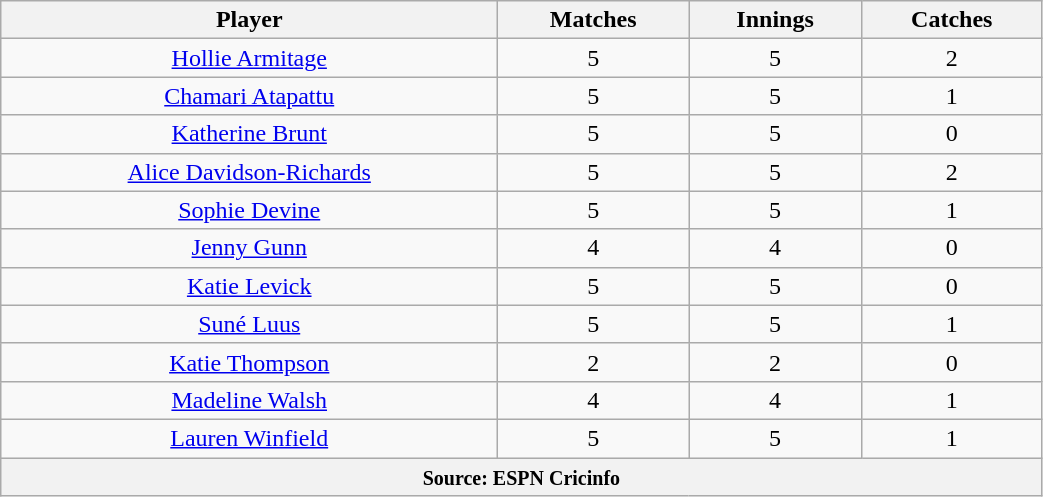<table class="wikitable" style="text-align:center; width:55%;">
<tr>
<th>Player</th>
<th>Matches</th>
<th>Innings</th>
<th>Catches</th>
</tr>
<tr>
<td><a href='#'>Hollie Armitage</a></td>
<td>5</td>
<td>5</td>
<td>2</td>
</tr>
<tr>
<td><a href='#'>Chamari Atapattu</a></td>
<td>5</td>
<td>5</td>
<td>1</td>
</tr>
<tr>
<td><a href='#'>Katherine Brunt</a></td>
<td>5</td>
<td>5</td>
<td>0</td>
</tr>
<tr>
<td><a href='#'>Alice Davidson-Richards</a></td>
<td>5</td>
<td>5</td>
<td>2</td>
</tr>
<tr>
<td><a href='#'>Sophie Devine</a></td>
<td>5</td>
<td>5</td>
<td>1</td>
</tr>
<tr>
<td><a href='#'>Jenny Gunn</a></td>
<td>4</td>
<td>4</td>
<td>0</td>
</tr>
<tr>
<td><a href='#'>Katie Levick</a></td>
<td>5</td>
<td>5</td>
<td>0</td>
</tr>
<tr>
<td><a href='#'>Suné Luus</a></td>
<td>5</td>
<td>5</td>
<td>1</td>
</tr>
<tr>
<td><a href='#'>Katie Thompson</a></td>
<td>2</td>
<td>2</td>
<td>0</td>
</tr>
<tr>
<td><a href='#'>Madeline Walsh</a></td>
<td>4</td>
<td>4</td>
<td>1</td>
</tr>
<tr>
<td><a href='#'>Lauren Winfield</a></td>
<td>5</td>
<td>5</td>
<td>1</td>
</tr>
<tr>
<th colspan="4"><small>Source: ESPN Cricinfo </small></th>
</tr>
</table>
